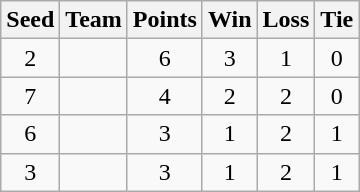<table class=wikitable style=text-align:center>
<tr>
<th>Seed</th>
<th>Team</th>
<th>Points</th>
<th>Win</th>
<th>Loss</th>
<th>Tie</th>
</tr>
<tr>
<td>2</td>
<td align=left></td>
<td>6</td>
<td>3</td>
<td>1</td>
<td>0</td>
</tr>
<tr>
<td>7</td>
<td align=left></td>
<td>4</td>
<td>2</td>
<td>2</td>
<td>0</td>
</tr>
<tr>
<td>6</td>
<td align=left></td>
<td>3</td>
<td>1</td>
<td>2</td>
<td>1</td>
</tr>
<tr>
<td>3</td>
<td align=left></td>
<td>3</td>
<td>1</td>
<td>2</td>
<td>1</td>
</tr>
</table>
